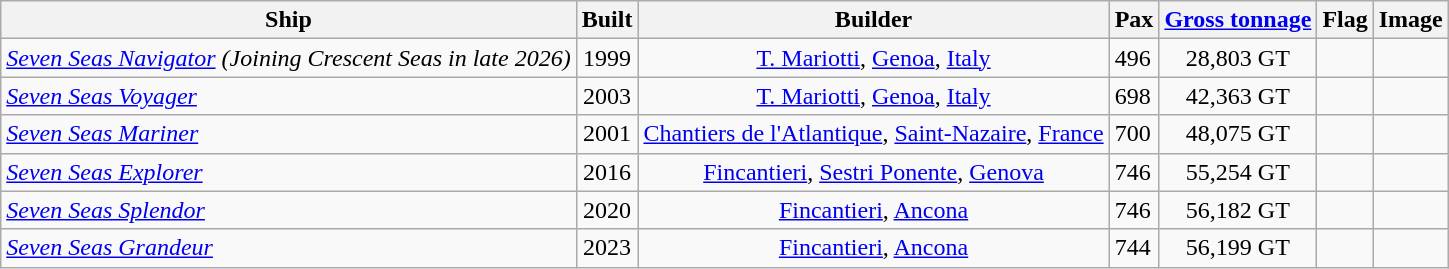<table class="wikitable sortable">
<tr>
<th>Ship</th>
<th>Built</th>
<th>Builder</th>
<th>Pax</th>
<th><a href='#'>Gross tonnage</a></th>
<th>Flag</th>
<th>Image</th>
</tr>
<tr>
<td><em><a href='#'>Seven Seas Navigator</a> (Joining Crescent Seas in late 2026)</em> </td>
<td style="text-align:Center;">1999</td>
<td style="text-align:Center;"><a href='#'>T. Mariotti</a>, <a href='#'>Genoa</a>, <a href='#'>Italy</a></td>
<td>496</td>
<td style="text-align:Center;">28,803 GT</td>
<td style="text-align:Center;"></td>
<td></td>
</tr>
<tr>
<td><em><a href='#'>Seven Seas Voyager</a></em></td>
<td style="text-align:Center;">2003</td>
<td style="text-align:Center;"><a href='#'>T. Mariotti</a>, <a href='#'>Genoa</a>, <a href='#'>Italy</a></td>
<td>698</td>
<td style="text-align:Center;">42,363 GT</td>
<td style="text-align:Center;"></td>
<td></td>
</tr>
<tr>
<td><em><a href='#'>Seven Seas Mariner</a></em></td>
<td style="text-align:Center;">2001</td>
<td style="text-align:Center;"><a href='#'>Chantiers de l'Atlantique</a>, <a href='#'>Saint-Nazaire</a>, <a href='#'>France</a></td>
<td>700</td>
<td style="text-align:Center;">48,075 GT</td>
<td style="text-align:Center;"></td>
<td></td>
</tr>
<tr>
<td><em><a href='#'>Seven Seas Explorer</a></em></td>
<td style="text-align:Center;">2016</td>
<td style="text-align:Center;"><a href='#'>Fincantieri</a>, <a href='#'>Sestri Ponente</a>, <a href='#'>Genova</a></td>
<td>746</td>
<td style="text-align:Center;">55,254 GT</td>
<td style="text-align:Center;"></td>
<td></td>
</tr>
<tr>
<td><em><a href='#'>Seven Seas Splendor</a></em></td>
<td style="text-align:Center;">2020</td>
<td style="text-align:Center;"><a href='#'>Fincantieri</a>, <a href='#'>Ancona</a></td>
<td>746</td>
<td style="text-align:Center;">56,182 GT</td>
<td style="text-align:Center;"></td>
<td></td>
</tr>
<tr>
<td><em><a href='#'>Seven Seas Grandeur</a></em></td>
<td style="text-align:Center;">2023</td>
<td style="text-align:Center;"><a href='#'>Fincantieri</a>, <a href='#'>Ancona</a></td>
<td>744</td>
<td style="text-align:Center;">56,199 GT</td>
<td style="text-align:Center;"></td>
<td></td>
</tr>
</table>
